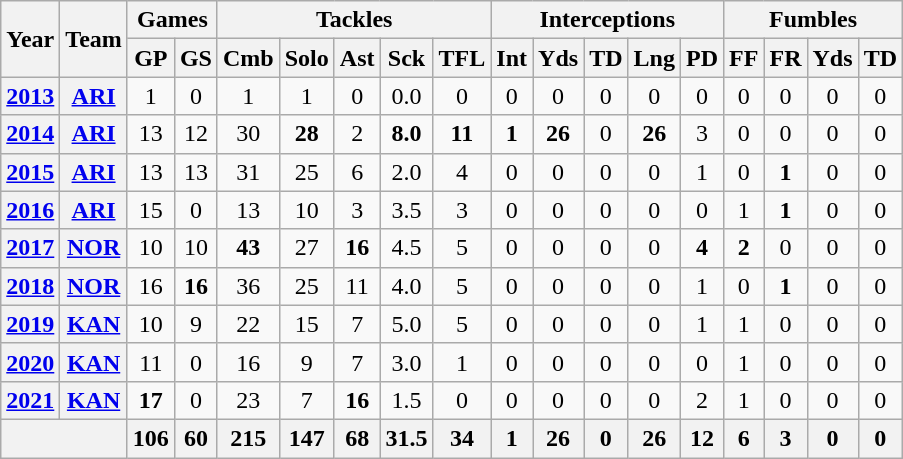<table class="wikitable" style="text-align:center">
<tr>
<th rowspan="2">Year</th>
<th rowspan="2">Team</th>
<th colspan="2">Games</th>
<th colspan="5">Tackles</th>
<th colspan="5">Interceptions</th>
<th colspan="4">Fumbles</th>
</tr>
<tr>
<th>GP</th>
<th>GS</th>
<th>Cmb</th>
<th>Solo</th>
<th>Ast</th>
<th>Sck</th>
<th>TFL</th>
<th>Int</th>
<th>Yds</th>
<th>TD</th>
<th>Lng</th>
<th>PD</th>
<th>FF</th>
<th>FR</th>
<th>Yds</th>
<th>TD</th>
</tr>
<tr>
<th><a href='#'>2013</a></th>
<th><a href='#'>ARI</a></th>
<td>1</td>
<td>0</td>
<td>1</td>
<td>1</td>
<td>0</td>
<td>0.0</td>
<td>0</td>
<td>0</td>
<td>0</td>
<td>0</td>
<td>0</td>
<td>0</td>
<td>0</td>
<td>0</td>
<td>0</td>
<td>0</td>
</tr>
<tr>
<th><a href='#'>2014</a></th>
<th><a href='#'>ARI</a></th>
<td>13</td>
<td>12</td>
<td>30</td>
<td><strong>28</strong></td>
<td>2</td>
<td><strong>8.0</strong></td>
<td><strong>11</strong></td>
<td><strong>1</strong></td>
<td><strong>26</strong></td>
<td>0</td>
<td><strong>26</strong></td>
<td>3</td>
<td>0</td>
<td>0</td>
<td>0</td>
<td>0</td>
</tr>
<tr>
<th><a href='#'>2015</a></th>
<th><a href='#'>ARI</a></th>
<td>13</td>
<td>13</td>
<td>31</td>
<td>25</td>
<td>6</td>
<td>2.0</td>
<td>4</td>
<td>0</td>
<td>0</td>
<td>0</td>
<td>0</td>
<td>1</td>
<td>0</td>
<td><strong>1</strong></td>
<td>0</td>
<td>0</td>
</tr>
<tr>
<th><a href='#'>2016</a></th>
<th><a href='#'>ARI</a></th>
<td>15</td>
<td>0</td>
<td>13</td>
<td>10</td>
<td>3</td>
<td>3.5</td>
<td>3</td>
<td>0</td>
<td>0</td>
<td>0</td>
<td>0</td>
<td>0</td>
<td>1</td>
<td><strong>1</strong></td>
<td>0</td>
<td>0</td>
</tr>
<tr>
<th><a href='#'>2017</a></th>
<th><a href='#'>NOR</a></th>
<td>10</td>
<td>10</td>
<td><strong>43</strong></td>
<td>27</td>
<td><strong>16</strong></td>
<td>4.5</td>
<td>5</td>
<td>0</td>
<td>0</td>
<td>0</td>
<td>0</td>
<td><strong>4</strong></td>
<td><strong>2</strong></td>
<td>0</td>
<td>0</td>
<td>0</td>
</tr>
<tr>
<th><a href='#'>2018</a></th>
<th><a href='#'>NOR</a></th>
<td>16</td>
<td><strong>16</strong></td>
<td>36</td>
<td>25</td>
<td>11</td>
<td>4.0</td>
<td>5</td>
<td>0</td>
<td>0</td>
<td>0</td>
<td>0</td>
<td>1</td>
<td>0</td>
<td><strong>1</strong></td>
<td>0</td>
<td>0</td>
</tr>
<tr>
<th><a href='#'>2019</a></th>
<th><a href='#'>KAN</a></th>
<td>10</td>
<td>9</td>
<td>22</td>
<td>15</td>
<td>7</td>
<td>5.0</td>
<td>5</td>
<td>0</td>
<td>0</td>
<td>0</td>
<td>0</td>
<td>1</td>
<td>1</td>
<td>0</td>
<td>0</td>
<td>0</td>
</tr>
<tr>
<th><a href='#'>2020</a></th>
<th><a href='#'>KAN</a></th>
<td>11</td>
<td>0</td>
<td>16</td>
<td>9</td>
<td>7</td>
<td>3.0</td>
<td>1</td>
<td>0</td>
<td>0</td>
<td>0</td>
<td>0</td>
<td>0</td>
<td>1</td>
<td>0</td>
<td>0</td>
<td>0</td>
</tr>
<tr>
<th><a href='#'>2021</a></th>
<th><a href='#'>KAN</a></th>
<td><strong>17</strong></td>
<td>0</td>
<td>23</td>
<td>7</td>
<td><strong>16</strong></td>
<td>1.5</td>
<td>0</td>
<td>0</td>
<td>0</td>
<td>0</td>
<td>0</td>
<td>2</td>
<td>1</td>
<td>0</td>
<td>0</td>
<td>0</td>
</tr>
<tr>
<th colspan="2"></th>
<th>106</th>
<th>60</th>
<th>215</th>
<th>147</th>
<th>68</th>
<th>31.5</th>
<th>34</th>
<th>1</th>
<th>26</th>
<th>0</th>
<th>26</th>
<th>12</th>
<th>6</th>
<th>3</th>
<th>0</th>
<th>0</th>
</tr>
</table>
